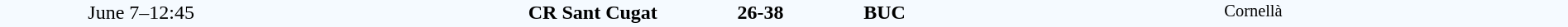<table style="width: 100%; background:#F5FAFF;" cellspacing="0">
<tr>
<td align=center valign=top rowspan=3 width=18%>June 7–12:45 </td>
</tr>
<tr>
<td width=24% align=right><strong>CR Sant Cugat</strong></td>
<td align=center width=13%><strong>26-38</strong></td>
<td width=23%><strong>BUC</strong></td>
<td style=font-size:85% rowspan=3 valign=top>Cornellà</td>
</tr>
<tr style=font-size:85%>
<td align=right valign=top></td>
<td></td>
<td valign=top></td>
</tr>
</table>
